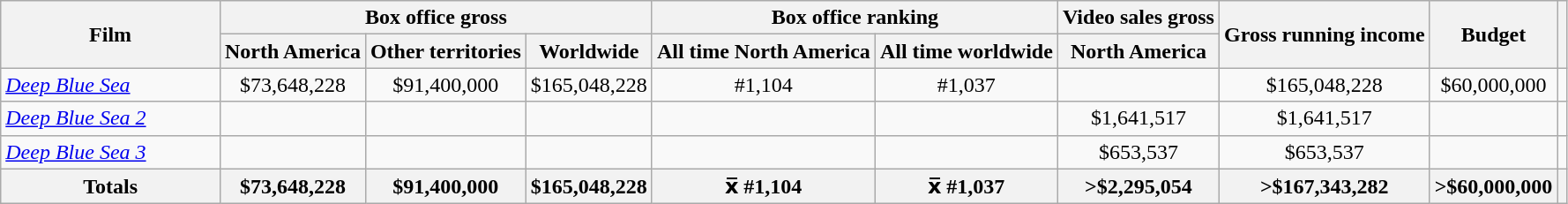<table class="wikitable sortable" border="1" style="text-align: center;">
<tr>
<th rowspan="2" style="width:14%;">Film</th>
<th colspan="3">Box office gross</th>
<th colspan="2">Box office ranking</th>
<th>Video sales gross</th>
<th rowspan="2">Gross running income</th>
<th rowspan="2">Budget</th>
<th rowspan="2"></th>
</tr>
<tr>
<th>North America</th>
<th>Other territories</th>
<th>Worldwide</th>
<th>All time North America</th>
<th>All time worldwide</th>
<th>North America</th>
</tr>
<tr>
<td style="text-align: left;"><em><a href='#'>Deep Blue Sea</a></em></td>
<td>$73,648,228</td>
<td>$91,400,000</td>
<td>$165,048,228</td>
<td>#1,104</td>
<td>#1,037</td>
<td></td>
<td>$165,048,228</td>
<td>$60,000,000</td>
<td></td>
</tr>
<tr>
<td style="text-align: left;"><em><a href='#'>Deep Blue Sea 2</a></em></td>
<td></td>
<td></td>
<td></td>
<td></td>
<td></td>
<td>$1,641,517</td>
<td>$1,641,517</td>
<td></td>
<td></td>
</tr>
<tr>
<td style="text-align: left;"><em><a href='#'>Deep Blue Sea 3</a></em></td>
<td></td>
<td></td>
<td></td>
<td></td>
<td></td>
<td>$653,537</td>
<td>$653,537</td>
<td></td>
<td></td>
</tr>
<tr>
<th>Totals</th>
<th>$73,648,228</th>
<th>$91,400,000</th>
<th>$165,048,228</th>
<th>x̅ #1,104</th>
<th>x̅ #1,037</th>
<th>>$2,295,054</th>
<th>>$167,343,282</th>
<th>>$60,000,000</th>
<th></th>
</tr>
</table>
